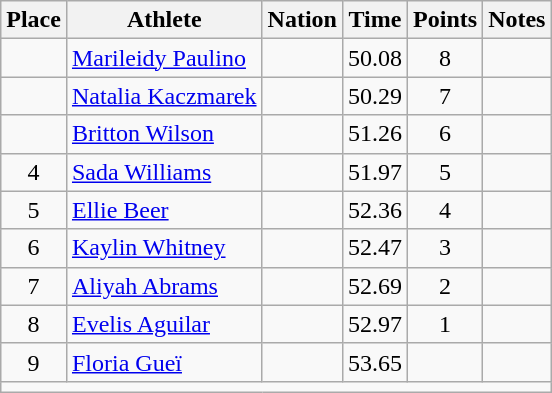<table class="wikitable mw-datatable sortable" style="text-align:center;">
<tr>
<th scope="col">Place</th>
<th scope="col">Athlete</th>
<th scope="col">Nation</th>
<th scope="col">Time</th>
<th scope="col">Points</th>
<th scope="col">Notes</th>
</tr>
<tr>
<td></td>
<td align="left"><a href='#'>Marileidy Paulino</a></td>
<td align="left"></td>
<td>50.08</td>
<td>8</td>
<td></td>
</tr>
<tr>
<td></td>
<td align="left"><a href='#'>Natalia Kaczmarek</a></td>
<td align="left"></td>
<td>50.29</td>
<td>7</td>
<td></td>
</tr>
<tr>
<td></td>
<td align="left"><a href='#'>Britton Wilson</a></td>
<td align="left"></td>
<td>51.26</td>
<td>6</td>
<td></td>
</tr>
<tr>
<td>4</td>
<td align="left"><a href='#'>Sada Williams</a></td>
<td align="left"></td>
<td>51.97</td>
<td>5</td>
<td></td>
</tr>
<tr>
<td>5</td>
<td align="left"><a href='#'>Ellie Beer</a></td>
<td align="left"></td>
<td>52.36</td>
<td>4</td>
<td></td>
</tr>
<tr>
<td>6</td>
<td align="left"><a href='#'>Kaylin Whitney</a></td>
<td align="left"></td>
<td>52.47</td>
<td>3</td>
<td></td>
</tr>
<tr>
<td>7</td>
<td align="left"><a href='#'>Aliyah Abrams</a></td>
<td align="left"></td>
<td>52.69</td>
<td>2</td>
<td></td>
</tr>
<tr>
<td>8</td>
<td align="left"><a href='#'>Evelis Aguilar</a></td>
<td align="left"></td>
<td>52.97</td>
<td>1</td>
<td></td>
</tr>
<tr>
<td>9</td>
<td align="left"><a href='#'>Floria Gueï</a></td>
<td align="left"></td>
<td>53.65</td>
<td></td>
<td></td>
</tr>
<tr class="sortbottom">
<td colspan="6"></td>
</tr>
</table>
